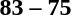<table style="text-align:center">
<tr>
<th width=200></th>
<th width=100></th>
<th width=200></th>
</tr>
<tr>
<td align=right><strong></strong></td>
<td><strong>83 – 75</strong></td>
<td align=left></td>
</tr>
</table>
